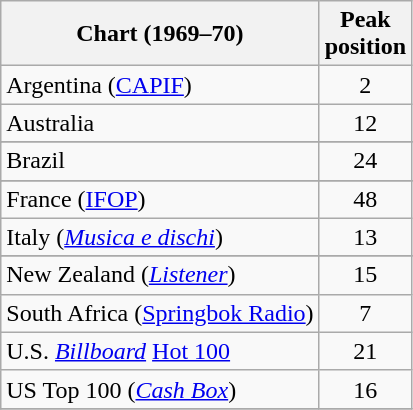<table class="wikitable sortable">
<tr>
<th>Chart (1969–70)</th>
<th>Peak<br>position</th>
</tr>
<tr>
<td>Argentina (<a href='#'>CAPIF</a>) </td>
<td style="text-align:center;">2</td>
</tr>
<tr>
<td>Australia</td>
<td style="text-align:center;">12</td>
</tr>
<tr>
</tr>
<tr>
</tr>
<tr>
<td>Brazil</td>
<td style="text-align:center;">24</td>
</tr>
<tr>
</tr>
<tr>
<td>France (<a href='#'>IFOP</a>)</td>
<td style="text-align:center;">48</td>
</tr>
<tr>
<td>Italy (<em><a href='#'>Musica e dischi</a></em>)</td>
<td align="center">13</td>
</tr>
<tr>
</tr>
<tr>
</tr>
<tr>
<td>New Zealand (<em><a href='#'>Listener</a></em>)</td>
<td style="text-align:center;">15</td>
</tr>
<tr>
<td>South Africa (<a href='#'>Springbok Radio</a>)</td>
<td align="center">7</td>
</tr>
<tr>
<td>U.S. <em><a href='#'>Billboard</a></em> <a href='#'>Hot 100</a></td>
<td style="text-align:center;">21</td>
</tr>
<tr>
<td scope="row">US Top 100 (<em><a href='#'>Cash Box</a></em>)</td>
<td style="text-align:center;">16</td>
</tr>
<tr>
</tr>
</table>
